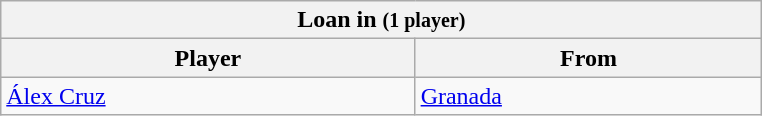<table class="wikitable collapsible collapsed">
<tr>
<th colspan="2" style="width:500px;"> <strong>Loan in</strong> <small>(1 player)</small></th>
</tr>
<tr>
<th>Player</th>
<th>From</th>
</tr>
<tr>
<td> <a href='#'>Álex Cruz</a></td>
<td> <a href='#'>Granada</a></td>
</tr>
</table>
